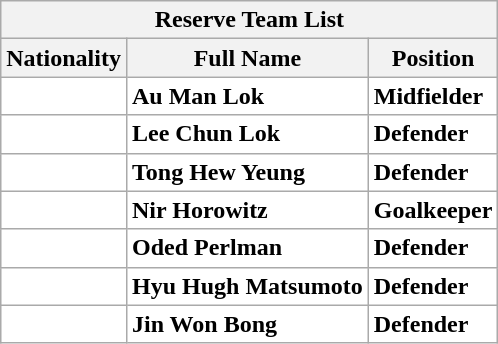<table class="wikitable">
<tr>
<th colspan=3>Reserve Team List</th>
</tr>
<tr>
<th>Nationality</th>
<th>Full Name</th>
<th>Position</th>
</tr>
<tr bgcolor=#FFFFFF>
<td></td>
<td><strong>Au Man Lok</strong></td>
<td><strong>Midfielder</strong></td>
</tr>
<tr bgcolor=#FFFFFF>
<td></td>
<td><strong>Lee Chun Lok</strong></td>
<td><strong>Defender</strong></td>
</tr>
<tr bgcolor=#FFFFFF>
<td></td>
<td><strong>Tong Hew Yeung</strong></td>
<td><strong>Defender</strong></td>
</tr>
<tr bgcolor=#FFFFFF>
<td> </td>
<td><strong>Nir Horowitz</strong></td>
<td><strong>Goalkeeper</strong></td>
</tr>
<tr bgcolor=#FFFFFF>
<td> </td>
<td><strong>Oded Perlman</strong></td>
<td><strong>Defender</strong></td>
</tr>
<tr bgcolor=#FFFFFF>
<td> </td>
<td><strong>Hyu Hugh Matsumoto</strong></td>
<td><strong>Defender</strong></td>
</tr>
<tr bgcolor=#FFFFFF>
<td> </td>
<td><strong>Jin Won Bong</strong></td>
<td><strong>Defender</strong></td>
</tr>
</table>
